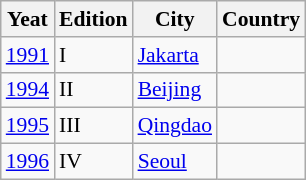<table class="wikitable" style="font-size:90%">
<tr>
<th>Yeat</th>
<th>Edition</th>
<th>City</th>
<th>Country</th>
</tr>
<tr>
<td><a href='#'>1991</a></td>
<td>I</td>
<td><a href='#'>Jakarta</a></td>
<td></td>
</tr>
<tr>
<td><a href='#'>1994</a></td>
<td>II</td>
<td><a href='#'>Beijing</a></td>
<td></td>
</tr>
<tr>
<td><a href='#'>1995</a></td>
<td>III</td>
<td><a href='#'>Qingdao</a></td>
<td></td>
</tr>
<tr>
<td><a href='#'>1996</a></td>
<td>IV</td>
<td><a href='#'>Seoul</a></td>
<td></td>
</tr>
</table>
